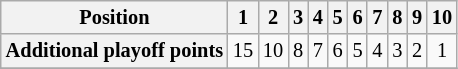<table class="wikitable" style="font-size: 85%; text-align:center">
<tr valign="top">
<th>Position</th>
<th>1</th>
<th>2</th>
<th>3</th>
<th>4</th>
<th>5</th>
<th>6</th>
<th>7</th>
<th>8</th>
<th>9</th>
<th>10</th>
</tr>
<tr>
<th>Additional playoff points</th>
<td>15</td>
<td>10</td>
<td>8</td>
<td>7</td>
<td>6</td>
<td>5</td>
<td>4</td>
<td>3</td>
<td>2</td>
<td>1</td>
</tr>
<tr>
</tr>
</table>
